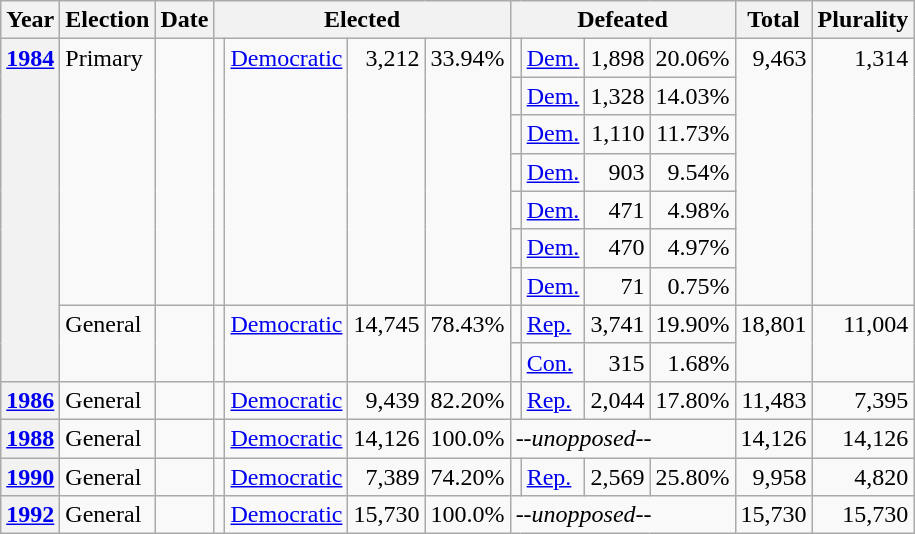<table class=wikitable>
<tr>
<th>Year</th>
<th>Election</th>
<th>Date</th>
<th ! colspan="4">Elected</th>
<th ! colspan="4">Defeated</th>
<th>Total</th>
<th>Plurality</th>
</tr>
<tr>
<th rowspan="9" valign="top"><a href='#'>1984</a></th>
<td rowspan="7" valign="top">Primary</td>
<td rowspan="7" valign="top"></td>
<td rowspan="7" valign="top"></td>
<td rowspan="7" valign="top" ><a href='#'>Democratic</a></td>
<td rowspan="7" valign="top" align="right">3,212</td>
<td rowspan="7" valign="top" align="right">33.94%</td>
<td valign="top"></td>
<td valign="top" ><a href='#'>Dem.</a></td>
<td valign="top" align="right">1,898</td>
<td valign="top" align="right">20.06%</td>
<td rowspan="7" valign="top" align="right">9,463</td>
<td rowspan="7" valign="top" align="right">1,314</td>
</tr>
<tr>
<td valign="top"></td>
<td valign="top" ><a href='#'>Dem.</a></td>
<td valign="top" align="right">1,328</td>
<td valign="top" align="right">14.03%</td>
</tr>
<tr>
<td valign="top"></td>
<td valign="top" ><a href='#'>Dem.</a></td>
<td valign="top" align="right">1,110</td>
<td valign="top" align="right">11.73%</td>
</tr>
<tr>
<td valign="top"></td>
<td valign="top" ><a href='#'>Dem.</a></td>
<td valign="top" align="right">903</td>
<td valign="top" align="right">9.54%</td>
</tr>
<tr>
<td valign="top"></td>
<td valign="top" ><a href='#'>Dem.</a></td>
<td valign="top" align="right">471</td>
<td valign="top" align="right">4.98%</td>
</tr>
<tr>
<td valign="top"></td>
<td valign="top" ><a href='#'>Dem.</a></td>
<td valign="top" align="right">470</td>
<td valign="top" align="right">4.97%</td>
</tr>
<tr>
<td valign="top"></td>
<td valign="top" ><a href='#'>Dem.</a></td>
<td valign="top" align="right">71</td>
<td valign="top" align="right">0.75%</td>
</tr>
<tr>
<td rowspan="2" valign="top">General</td>
<td rowspan="2" valign="top"></td>
<td rowspan="2" valign="top"></td>
<td rowspan="2" valign="top" ><a href='#'>Democratic</a></td>
<td rowspan="2" valign="top" align="right">14,745</td>
<td rowspan="2" valign="top" align="right">78.43%</td>
<td valign="top"></td>
<td valign="top" ><a href='#'>Rep.</a></td>
<td valign="top" align="right">3,741</td>
<td valign="top" align="right">19.90%</td>
<td rowspan="2" valign="top" align="right">18,801</td>
<td rowspan="2" valign="top" align="right">11,004</td>
</tr>
<tr>
<td valign="top"></td>
<td valign="top" ><a href='#'>Con.</a></td>
<td valign="top" align="right">315</td>
<td valign="top" align="right">1.68%</td>
</tr>
<tr>
<th valign="top"><a href='#'>1986</a></th>
<td valign="top">General</td>
<td valign="top"></td>
<td valign="top"></td>
<td valign="top" ><a href='#'>Democratic</a></td>
<td valign="top" align="right">9,439</td>
<td valign="top" align="right">82.20%</td>
<td valign="top"></td>
<td valign="top" ><a href='#'>Rep.</a></td>
<td valign="top" align="right">2,044</td>
<td valign="top" align="right">17.80%</td>
<td valign="top" align="right">11,483</td>
<td valign="top" align="right">7,395</td>
</tr>
<tr>
<th valign="top"><a href='#'>1988</a></th>
<td valign="top">General</td>
<td valign="top"></td>
<td valign="top"></td>
<td valign="top" ><a href='#'>Democratic</a></td>
<td valign="top" align="right">14,126</td>
<td valign="top" align="right">100.0%</td>
<td valign="top" colspan="4"><em>--unopposed--</em></td>
<td valign="top" align="right">14,126</td>
<td valign="top" align="right">14,126</td>
</tr>
<tr>
<th valign="top"><a href='#'>1990</a></th>
<td valign="top">General</td>
<td valign="top"></td>
<td valign="top"></td>
<td valign="top" ><a href='#'>Democratic</a></td>
<td valign="top" align="right">7,389</td>
<td valign="top" align="right">74.20%</td>
<td valign="top"></td>
<td valign="top" ><a href='#'>Rep.</a></td>
<td valign="top" align="right">2,569</td>
<td valign="top" align="right">25.80%</td>
<td valign="top" align="right">9,958</td>
<td valign="top" align="right">4,820</td>
</tr>
<tr>
<th valign="top"><a href='#'>1992</a></th>
<td valign="top">General</td>
<td valign="top"></td>
<td valign="top"></td>
<td valign="top" ><a href='#'>Democratic</a></td>
<td valign="top" align="right">15,730</td>
<td valign="top" align="right">100.0%</td>
<td valign="top" colspan="4"><em>--unopposed--</em></td>
<td valign="top" align="right">15,730</td>
<td valign="top" align="right">15,730</td>
</tr>
</table>
